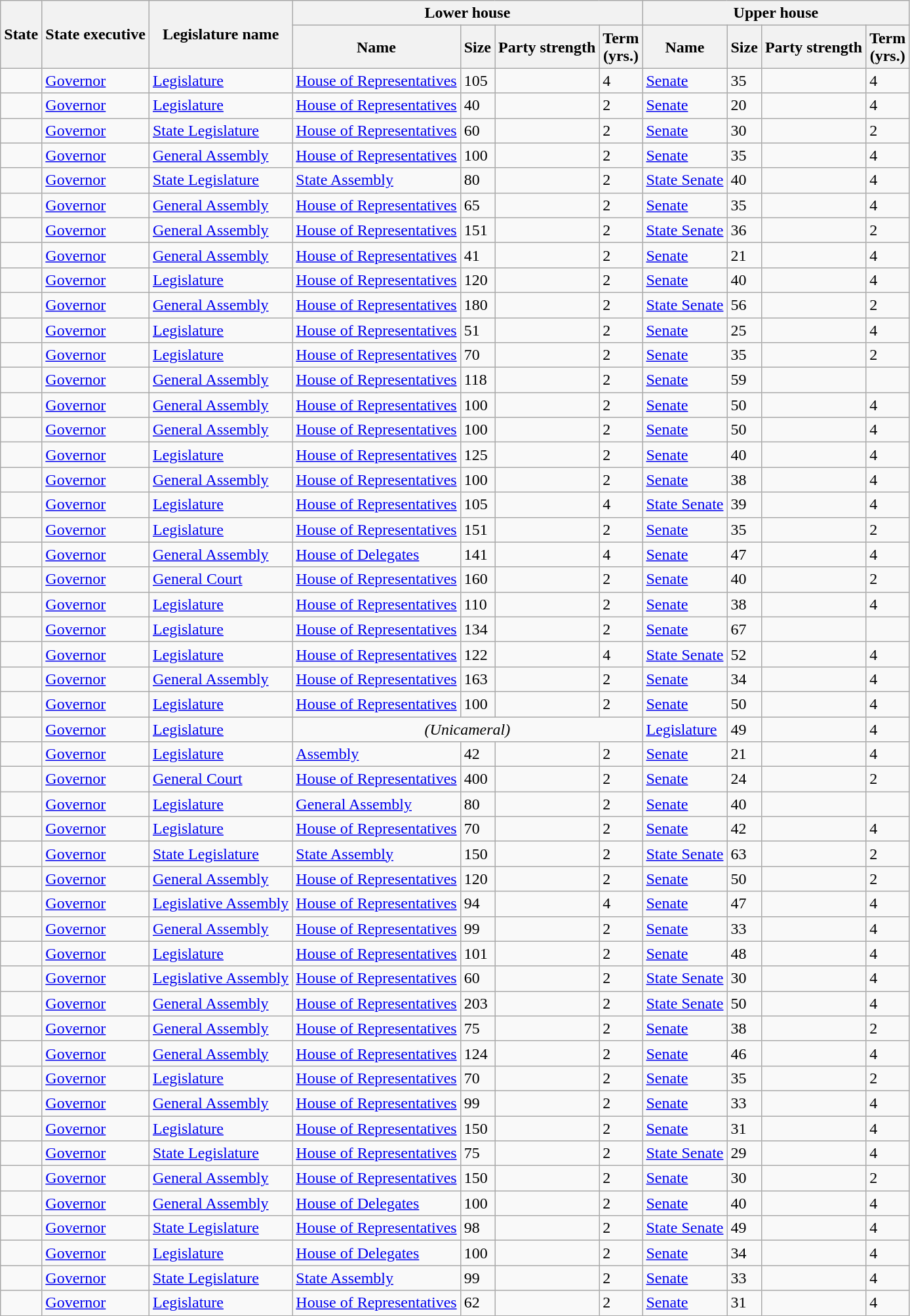<table class="wikitable sortable mw-datatable sort-under sticky-table-col1 sticky-table-head">
<tr>
<th rowspan="2">State</th>
<th rowspan="2">State executive</th>
<th rowspan="2">Legislature name</th>
<th colspan="4">Lower house</th>
<th colspan="4">Upper house</th>
</tr>
<tr>
<th class=sticky-table-none>Name</th>
<th>Size </th>
<th>Party strength</th>
<th>Term<br>(yrs.)</th>
<th>Name</th>
<th>Size </th>
<th>Party strength</th>
<th>Term<br>(yrs.)</th>
</tr>
<tr>
<td></td>
<td><a href='#'>Governor</a></td>
<td><a href='#'>Legislature</a></td>
<td><a href='#'>House of Representatives</a></td>
<td>105</td>
<td></td>
<td>4</td>
<td><a href='#'>Senate</a></td>
<td>35</td>
<td></td>
<td>4</td>
</tr>
<tr>
<td></td>
<td><a href='#'>Governor</a></td>
<td><a href='#'>Legislature</a></td>
<td><a href='#'>House of Representatives</a></td>
<td>40</td>
<td></td>
<td>2</td>
<td><a href='#'>Senate</a></td>
<td>20</td>
<td></td>
<td>4</td>
</tr>
<tr>
<td></td>
<td><a href='#'>Governor</a></td>
<td><a href='#'>State Legislature</a></td>
<td><a href='#'>House of Representatives</a></td>
<td>60</td>
<td></td>
<td>2</td>
<td><a href='#'>Senate</a></td>
<td>30</td>
<td></td>
<td>2</td>
</tr>
<tr>
<td></td>
<td><a href='#'>Governor</a></td>
<td><a href='#'>General Assembly</a></td>
<td><a href='#'>House of Representatives</a></td>
<td>100</td>
<td></td>
<td>2</td>
<td><a href='#'>Senate</a></td>
<td>35</td>
<td></td>
<td>4</td>
</tr>
<tr>
<td></td>
<td><a href='#'>Governor</a></td>
<td><a href='#'>State Legislature</a></td>
<td><a href='#'>State Assembly</a></td>
<td>80</td>
<td></td>
<td>2</td>
<td><a href='#'>State Senate</a></td>
<td>40</td>
<td></td>
<td>4</td>
</tr>
<tr>
<td></td>
<td><a href='#'>Governor</a></td>
<td><a href='#'>General Assembly</a></td>
<td><a href='#'>House of Representatives</a></td>
<td>65</td>
<td></td>
<td>2</td>
<td><a href='#'>Senate</a></td>
<td>35</td>
<td></td>
<td>4</td>
</tr>
<tr>
<td></td>
<td><a href='#'>Governor</a></td>
<td><a href='#'>General Assembly</a></td>
<td><a href='#'>House of Representatives</a></td>
<td>151</td>
<td></td>
<td>2</td>
<td><a href='#'>State Senate</a></td>
<td>36</td>
<td></td>
<td>2</td>
</tr>
<tr>
<td></td>
<td><a href='#'>Governor</a></td>
<td><a href='#'>General Assembly</a></td>
<td><a href='#'>House of Representatives</a></td>
<td>41</td>
<td></td>
<td>2</td>
<td><a href='#'>Senate</a></td>
<td>21</td>
<td></td>
<td>4</td>
</tr>
<tr>
<td></td>
<td><a href='#'>Governor</a></td>
<td><a href='#'>Legislature</a></td>
<td><a href='#'>House of Representatives</a></td>
<td>120</td>
<td></td>
<td>2</td>
<td><a href='#'>Senate</a></td>
<td>40</td>
<td></td>
<td>4</td>
</tr>
<tr>
<td></td>
<td><a href='#'>Governor</a></td>
<td><a href='#'>General Assembly</a></td>
<td><a href='#'>House of Representatives</a></td>
<td>180</td>
<td></td>
<td>2</td>
<td><a href='#'>State Senate</a></td>
<td>56</td>
<td></td>
<td>2</td>
</tr>
<tr>
<td></td>
<td><a href='#'>Governor</a></td>
<td><a href='#'>Legislature</a></td>
<td><a href='#'>House of Representatives</a></td>
<td>51</td>
<td></td>
<td>2</td>
<td><a href='#'>Senate</a></td>
<td>25</td>
<td></td>
<td>4</td>
</tr>
<tr>
<td></td>
<td><a href='#'>Governor</a></td>
<td><a href='#'>Legislature</a></td>
<td><a href='#'>House of Representatives</a></td>
<td>70</td>
<td></td>
<td>2</td>
<td><a href='#'>Senate</a></td>
<td>35</td>
<td></td>
<td>2</td>
</tr>
<tr>
<td></td>
<td><a href='#'>Governor</a></td>
<td><a href='#'>General Assembly</a></td>
<td><a href='#'>House of Representatives</a></td>
<td>118</td>
<td></td>
<td>2</td>
<td><a href='#'>Senate</a></td>
<td>59</td>
<td></td>
<td></td>
</tr>
<tr>
<td></td>
<td><a href='#'>Governor</a></td>
<td><a href='#'>General Assembly</a></td>
<td><a href='#'>House of Representatives</a></td>
<td>100</td>
<td></td>
<td>2</td>
<td><a href='#'>Senate</a></td>
<td>50</td>
<td></td>
<td>4</td>
</tr>
<tr>
<td></td>
<td><a href='#'>Governor</a></td>
<td><a href='#'>General Assembly</a></td>
<td><a href='#'>House of Representatives</a></td>
<td>100</td>
<td></td>
<td>2</td>
<td><a href='#'>Senate</a></td>
<td>50</td>
<td></td>
<td>4</td>
</tr>
<tr>
<td></td>
<td><a href='#'>Governor</a></td>
<td><a href='#'>Legislature</a></td>
<td><a href='#'>House of Representatives</a></td>
<td>125</td>
<td></td>
<td>2</td>
<td><a href='#'>Senate</a></td>
<td>40</td>
<td></td>
<td>4</td>
</tr>
<tr>
<td></td>
<td><a href='#'>Governor</a></td>
<td><a href='#'>General Assembly</a></td>
<td><a href='#'>House of Representatives</a></td>
<td>100</td>
<td></td>
<td>2</td>
<td><a href='#'>Senate</a></td>
<td>38</td>
<td></td>
<td>4</td>
</tr>
<tr>
<td></td>
<td><a href='#'>Governor</a></td>
<td><a href='#'>Legislature</a></td>
<td><a href='#'>House of Representatives</a></td>
<td>105</td>
<td></td>
<td>4</td>
<td><a href='#'>State Senate</a></td>
<td>39</td>
<td></td>
<td>4</td>
</tr>
<tr>
<td></td>
<td><a href='#'>Governor</a></td>
<td><a href='#'>Legislature</a></td>
<td><a href='#'>House of Representatives</a></td>
<td>151</td>
<td></td>
<td>2</td>
<td><a href='#'>Senate</a></td>
<td>35</td>
<td></td>
<td>2</td>
</tr>
<tr>
<td></td>
<td><a href='#'>Governor</a></td>
<td><a href='#'>General Assembly</a></td>
<td><a href='#'>House of Delegates</a></td>
<td>141</td>
<td></td>
<td>4</td>
<td><a href='#'>Senate</a></td>
<td>47</td>
<td></td>
<td>4</td>
</tr>
<tr>
<td></td>
<td><a href='#'>Governor</a></td>
<td><a href='#'>General Court</a></td>
<td><a href='#'>House of Representatives</a></td>
<td>160</td>
<td></td>
<td>2</td>
<td><a href='#'>Senate</a></td>
<td>40</td>
<td></td>
<td>2</td>
</tr>
<tr>
<td></td>
<td><a href='#'>Governor</a></td>
<td><a href='#'>Legislature</a></td>
<td><a href='#'>House of Representatives</a></td>
<td>110</td>
<td></td>
<td>2</td>
<td><a href='#'>Senate</a></td>
<td>38</td>
<td></td>
<td>4</td>
</tr>
<tr>
<td></td>
<td><a href='#'>Governor</a></td>
<td><a href='#'>Legislature</a></td>
<td><a href='#'>House of Representatives</a></td>
<td>134</td>
<td></td>
<td>2</td>
<td><a href='#'>Senate</a></td>
<td>67</td>
<td></td>
<td></td>
</tr>
<tr>
<td></td>
<td><a href='#'>Governor</a></td>
<td><a href='#'>Legislature</a></td>
<td><a href='#'>House of Representatives</a></td>
<td>122</td>
<td></td>
<td>4</td>
<td><a href='#'>State Senate</a></td>
<td>52</td>
<td></td>
<td>4</td>
</tr>
<tr>
<td></td>
<td><a href='#'>Governor</a></td>
<td><a href='#'>General Assembly</a></td>
<td><a href='#'>House of Representatives</a></td>
<td>163</td>
<td></td>
<td>2</td>
<td><a href='#'>Senate</a></td>
<td>34</td>
<td></td>
<td>4</td>
</tr>
<tr>
<td></td>
<td><a href='#'>Governor</a></td>
<td><a href='#'>Legislature</a></td>
<td><a href='#'>House of Representatives</a></td>
<td>100</td>
<td></td>
<td>2</td>
<td><a href='#'>Senate</a></td>
<td>50</td>
<td></td>
<td>4</td>
</tr>
<tr>
<td></td>
<td><a href='#'>Governor</a></td>
<td><a href='#'>Legislature</a></td>
<td colspan="4" align=center ><em>(Unicameral)</em></td>
<td><a href='#'>Legislature</a></td>
<td>49</td>
<td></td>
<td>4</td>
</tr>
<tr>
<td></td>
<td><a href='#'>Governor</a></td>
<td><a href='#'>Legislature</a></td>
<td><a href='#'>Assembly</a></td>
<td>42</td>
<td></td>
<td>2</td>
<td><a href='#'>Senate</a></td>
<td>21</td>
<td></td>
<td>4</td>
</tr>
<tr>
<td></td>
<td><a href='#'>Governor</a></td>
<td><a href='#'>General Court</a></td>
<td><a href='#'>House of Representatives</a></td>
<td>400</td>
<td></td>
<td>2</td>
<td><a href='#'>Senate</a></td>
<td>24</td>
<td></td>
<td>2</td>
</tr>
<tr>
<td></td>
<td><a href='#'>Governor</a></td>
<td><a href='#'>Legislature</a></td>
<td><a href='#'>General Assembly</a></td>
<td>80</td>
<td></td>
<td>2</td>
<td><a href='#'>Senate</a></td>
<td>40</td>
<td></td>
<td></td>
</tr>
<tr>
<td></td>
<td><a href='#'>Governor</a></td>
<td><a href='#'>Legislature</a></td>
<td><a href='#'>House of Representatives</a></td>
<td>70</td>
<td></td>
<td>2</td>
<td><a href='#'>Senate</a></td>
<td>42</td>
<td></td>
<td>4</td>
</tr>
<tr>
<td></td>
<td><a href='#'>Governor</a></td>
<td><a href='#'>State Legislature</a></td>
<td><a href='#'>State Assembly</a></td>
<td>150</td>
<td></td>
<td>2</td>
<td><a href='#'>State Senate</a></td>
<td>63</td>
<td></td>
<td>2</td>
</tr>
<tr>
<td></td>
<td><a href='#'>Governor</a></td>
<td><a href='#'>General Assembly</a></td>
<td><a href='#'>House of Representatives</a></td>
<td>120</td>
<td></td>
<td>2</td>
<td><a href='#'>Senate</a></td>
<td>50</td>
<td></td>
<td>2</td>
</tr>
<tr>
<td></td>
<td><a href='#'>Governor</a></td>
<td><a href='#'>Legislative Assembly</a></td>
<td><a href='#'>House of Representatives</a></td>
<td>94</td>
<td></td>
<td>4</td>
<td><a href='#'>Senate</a></td>
<td>47</td>
<td></td>
<td>4</td>
</tr>
<tr>
<td></td>
<td><a href='#'>Governor</a></td>
<td><a href='#'>General Assembly</a></td>
<td><a href='#'>House of Representatives</a></td>
<td>99</td>
<td></td>
<td>2</td>
<td><a href='#'>Senate</a></td>
<td>33</td>
<td></td>
<td>4</td>
</tr>
<tr>
<td></td>
<td><a href='#'>Governor</a></td>
<td><a href='#'>Legislature</a></td>
<td><a href='#'>House of Representatives</a></td>
<td>101</td>
<td></td>
<td>2</td>
<td><a href='#'>Senate</a></td>
<td>48</td>
<td></td>
<td>4</td>
</tr>
<tr>
<td></td>
<td><a href='#'>Governor</a></td>
<td><a href='#'>Legislative Assembly</a></td>
<td><a href='#'>House of Representatives</a></td>
<td>60</td>
<td></td>
<td>2</td>
<td><a href='#'>State Senate</a></td>
<td>30</td>
<td></td>
<td>4</td>
</tr>
<tr>
<td></td>
<td><a href='#'>Governor</a></td>
<td><a href='#'>General Assembly</a></td>
<td><a href='#'>House of Representatives</a></td>
<td>203</td>
<td></td>
<td>2</td>
<td><a href='#'>State Senate</a></td>
<td>50</td>
<td></td>
<td>4</td>
</tr>
<tr>
<td></td>
<td><a href='#'>Governor</a></td>
<td><a href='#'>General Assembly</a></td>
<td><a href='#'>House of Representatives</a></td>
<td>75</td>
<td></td>
<td>2</td>
<td><a href='#'>Senate</a></td>
<td>38</td>
<td></td>
<td>2</td>
</tr>
<tr>
<td></td>
<td><a href='#'>Governor</a></td>
<td><a href='#'>General Assembly</a></td>
<td><a href='#'>House of Representatives</a></td>
<td>124</td>
<td></td>
<td>2</td>
<td><a href='#'>Senate</a></td>
<td>46</td>
<td></td>
<td>4</td>
</tr>
<tr>
<td></td>
<td><a href='#'>Governor</a></td>
<td><a href='#'>Legislature</a></td>
<td><a href='#'>House of Representatives</a></td>
<td>70</td>
<td></td>
<td>2</td>
<td><a href='#'>Senate</a></td>
<td>35</td>
<td></td>
<td>2</td>
</tr>
<tr>
<td></td>
<td><a href='#'>Governor</a></td>
<td><a href='#'>General Assembly</a></td>
<td><a href='#'>House of Representatives</a></td>
<td>99</td>
<td></td>
<td>2</td>
<td><a href='#'>Senate</a></td>
<td>33</td>
<td></td>
<td>4</td>
</tr>
<tr>
<td></td>
<td><a href='#'>Governor</a></td>
<td><a href='#'>Legislature</a></td>
<td><a href='#'>House of Representatives</a></td>
<td>150</td>
<td></td>
<td>2</td>
<td><a href='#'>Senate</a></td>
<td>31</td>
<td></td>
<td>4</td>
</tr>
<tr>
<td></td>
<td><a href='#'>Governor</a></td>
<td><a href='#'>State Legislature</a></td>
<td><a href='#'>House of Representatives</a></td>
<td>75</td>
<td></td>
<td>2</td>
<td><a href='#'>State Senate</a></td>
<td>29</td>
<td></td>
<td>4</td>
</tr>
<tr>
<td></td>
<td><a href='#'>Governor</a></td>
<td><a href='#'>General Assembly</a></td>
<td><a href='#'>House of Representatives</a></td>
<td>150</td>
<td></td>
<td>2</td>
<td><a href='#'>Senate</a></td>
<td>30</td>
<td></td>
<td>2</td>
</tr>
<tr>
<td></td>
<td><a href='#'>Governor</a></td>
<td><a href='#'>General Assembly</a></td>
<td><a href='#'>House of Delegates</a></td>
<td>100</td>
<td></td>
<td>2</td>
<td><a href='#'>Senate</a></td>
<td>40</td>
<td></td>
<td>4</td>
</tr>
<tr>
<td></td>
<td><a href='#'>Governor</a></td>
<td><a href='#'>State Legislature</a></td>
<td><a href='#'>House of Representatives</a></td>
<td>98</td>
<td></td>
<td>2</td>
<td><a href='#'>State Senate</a></td>
<td>49</td>
<td></td>
<td>4</td>
</tr>
<tr>
<td></td>
<td><a href='#'>Governor</a></td>
<td><a href='#'>Legislature</a></td>
<td><a href='#'>House of Delegates</a></td>
<td>100</td>
<td></td>
<td>2</td>
<td><a href='#'>Senate</a></td>
<td>34</td>
<td></td>
<td>4</td>
</tr>
<tr>
<td></td>
<td><a href='#'>Governor</a></td>
<td><a href='#'>State Legislature</a></td>
<td><a href='#'>State Assembly</a></td>
<td>99</td>
<td></td>
<td>2</td>
<td><a href='#'>Senate</a></td>
<td>33</td>
<td></td>
<td>4</td>
</tr>
<tr>
<td></td>
<td><a href='#'>Governor</a></td>
<td><a href='#'>Legislature</a></td>
<td><a href='#'>House of Representatives</a></td>
<td>62</td>
<td></td>
<td>2</td>
<td><a href='#'>Senate</a></td>
<td>31</td>
<td></td>
<td>4</td>
</tr>
</table>
